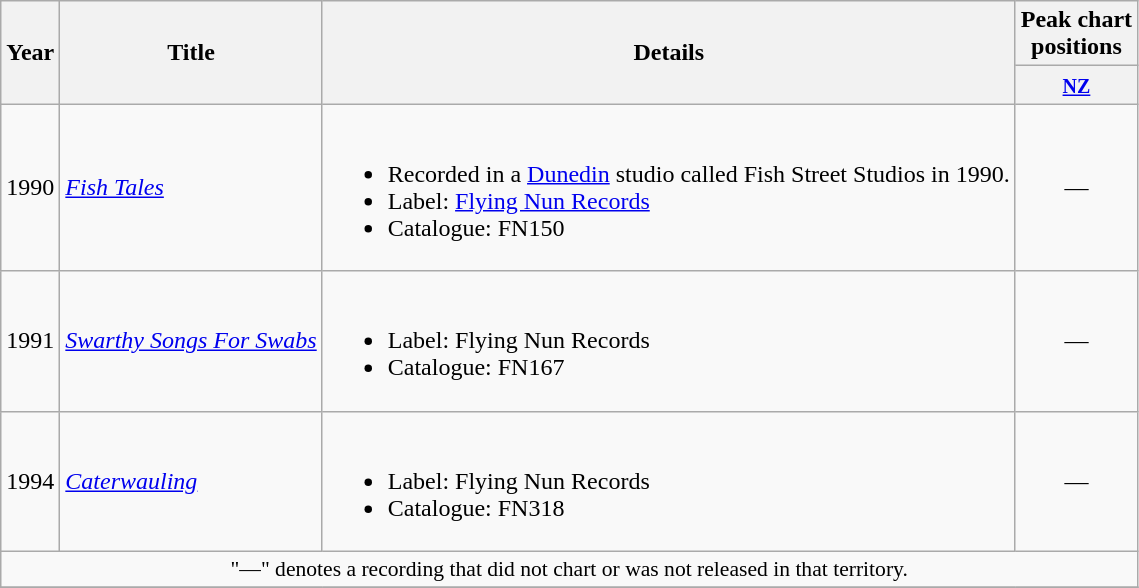<table class="wikitable plainrowheaders">
<tr>
<th rowspan="2">Year</th>
<th rowspan="2">Title</th>
<th rowspan="2">Details</th>
<th>Peak chart<br>positions</th>
</tr>
<tr>
<th><small><a href='#'>NZ</a></small></th>
</tr>
<tr>
<td>1990</td>
<td><em><a href='#'>Fish Tales</a></em></td>
<td><br><ul><li>Recorded in a <a href='#'>Dunedin</a> studio called Fish Street Studios in 1990.</li><li>Label: <a href='#'>Flying Nun Records</a></li><li>Catalogue: FN150</li></ul></td>
<td align="center">—</td>
</tr>
<tr>
<td>1991</td>
<td><em><a href='#'>Swarthy Songs For Swabs</a></em></td>
<td><br><ul><li>Label: Flying Nun Records</li><li>Catalogue: FN167</li></ul></td>
<td align="center">—</td>
</tr>
<tr>
<td>1994</td>
<td><em><a href='#'>Caterwauling</a></em></td>
<td><br><ul><li>Label: Flying Nun Records</li><li>Catalogue: FN318</li></ul></td>
<td align="center">—</td>
</tr>
<tr>
<td colspan="4" style="font-size:90%" align="center">"—" denotes a recording that did not chart or was not released in that territory.</td>
</tr>
<tr>
</tr>
</table>
